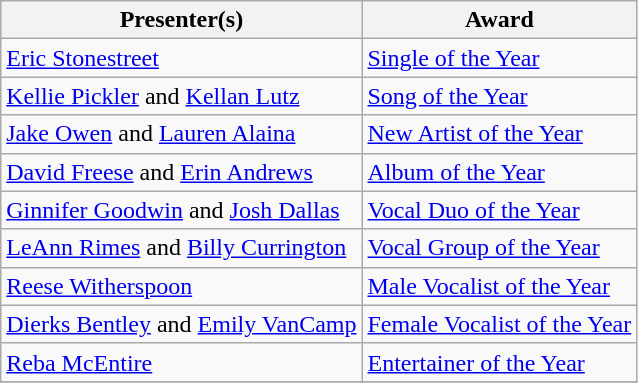<table class="wikitable">
<tr>
<th>Presenter(s)</th>
<th>Award</th>
</tr>
<tr>
<td><a href='#'>Eric Stonestreet</a></td>
<td><a href='#'>Single of the Year</a></td>
</tr>
<tr>
<td><a href='#'>Kellie Pickler</a> and <a href='#'>Kellan Lutz</a></td>
<td><a href='#'>Song of the Year</a></td>
</tr>
<tr>
<td><a href='#'>Jake Owen</a> and <a href='#'>Lauren Alaina</a></td>
<td><a href='#'>New Artist of the Year</a></td>
</tr>
<tr>
<td><a href='#'>David Freese</a> and <a href='#'>Erin Andrews</a></td>
<td><a href='#'>Album of the Year</a></td>
</tr>
<tr>
<td><a href='#'>Ginnifer Goodwin</a> and <a href='#'>Josh Dallas</a></td>
<td><a href='#'>Vocal Duo of the Year</a></td>
</tr>
<tr>
<td><a href='#'>LeAnn Rimes</a> and <a href='#'>Billy Currington</a></td>
<td><a href='#'>Vocal Group of the Year</a></td>
</tr>
<tr>
<td><a href='#'>Reese Witherspoon</a></td>
<td><a href='#'>Male Vocalist of the Year</a></td>
</tr>
<tr>
<td><a href='#'>Dierks Bentley</a> and <a href='#'>Emily VanCamp</a></td>
<td><a href='#'>Female Vocalist of the Year</a></td>
</tr>
<tr>
<td><a href='#'>Reba McEntire</a></td>
<td><a href='#'>Entertainer of the Year</a></td>
</tr>
<tr>
</tr>
</table>
